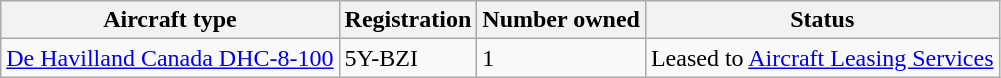<table class="wikitable">
<tr>
<th>Aircraft type</th>
<th>Registration</th>
<th>Number owned</th>
<th>Status</th>
</tr>
<tr>
<td><a href='#'>De Havilland Canada DHC-8-100</a></td>
<td>5Y-BZI</td>
<td>1</td>
<td>Leased to <a href='#'>Aircraft Leasing Services</a></td>
</tr>
</table>
